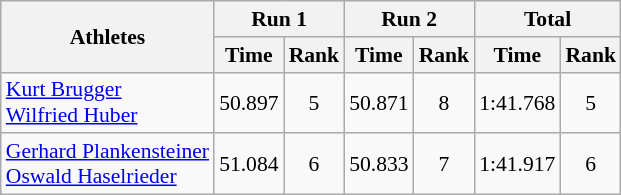<table class="wikitable" border="1" style="font-size:90%">
<tr>
<th rowspan="2">Athletes</th>
<th colspan="2">Run 1</th>
<th colspan="2">Run 2</th>
<th colspan="2">Total</th>
</tr>
<tr>
<th>Time</th>
<th>Rank</th>
<th>Time</th>
<th>Rank</th>
<th>Time</th>
<th>Rank</th>
</tr>
<tr>
<td><a href='#'>Kurt Brugger</a><br><a href='#'>Wilfried Huber</a></td>
<td align="center">50.897</td>
<td align="center">5</td>
<td align="center">50.871</td>
<td align="center">8</td>
<td align="center">1:41.768</td>
<td align="center">5</td>
</tr>
<tr>
<td><a href='#'>Gerhard Plankensteiner</a><br><a href='#'>Oswald Haselrieder</a></td>
<td align="center">51.084</td>
<td align="center">6</td>
<td align="center">50.833</td>
<td align="center">7</td>
<td align="center">1:41.917</td>
<td align="center">6</td>
</tr>
</table>
